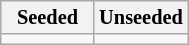<table class="wikitable" style="font-size:85%">
<tr>
<th style="width:50%">Seeded</th>
<th style="width:50%">Unseeded</th>
</tr>
<tr>
<td valign=top></td>
<td valign=top></td>
</tr>
</table>
